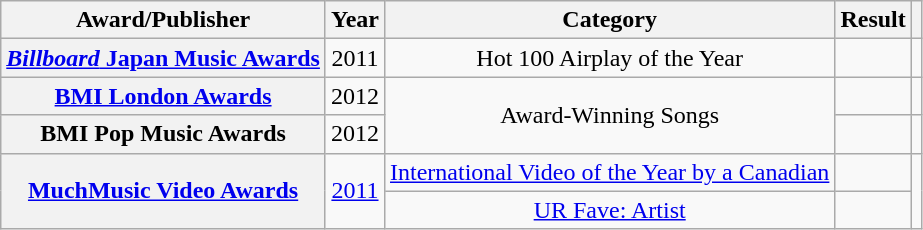<table class="wikitable sortable plainrowheaders">
<tr>
<th scope="col">Award/Publisher</th>
<th scope="col">Year</th>
<th scope="col">Category</th>
<th scope="col">Result</th>
<th scope="col" class="unsortable"></th>
</tr>
<tr>
<th scope="row"><a href='#'><em>Billboard</em> Japan Music Awards</a></th>
<td align=center>2011</td>
<td align=center>Hot 100 Airplay of the Year</td>
<td></td>
<td align=center></td>
</tr>
<tr>
<th scope="row"><a href='#'>BMI London Awards</a></th>
<td align=center>2012</td>
<td align=center rowspan = "2">Award-Winning Songs </td>
<td></td>
<td align=center></td>
</tr>
<tr>
<th scope="row">BMI Pop Music Awards</th>
<td align=center>2012</td>
<td></td>
<td align=center></td>
</tr>
<tr>
<th scope="row" rowspan = "2"><a href='#'>MuchMusic Video Awards</a></th>
<td align=center rowspan= "2"><a href='#'>2011</a></td>
<td align=center><a href='#'>International Video of the Year by a Canadian</a></td>
<td></td>
<td align=center rowspan="2"><br></td>
</tr>
<tr>
<td align=center><a href='#'>UR Fave: Artist</a></td>
<td></td>
</tr>
</table>
